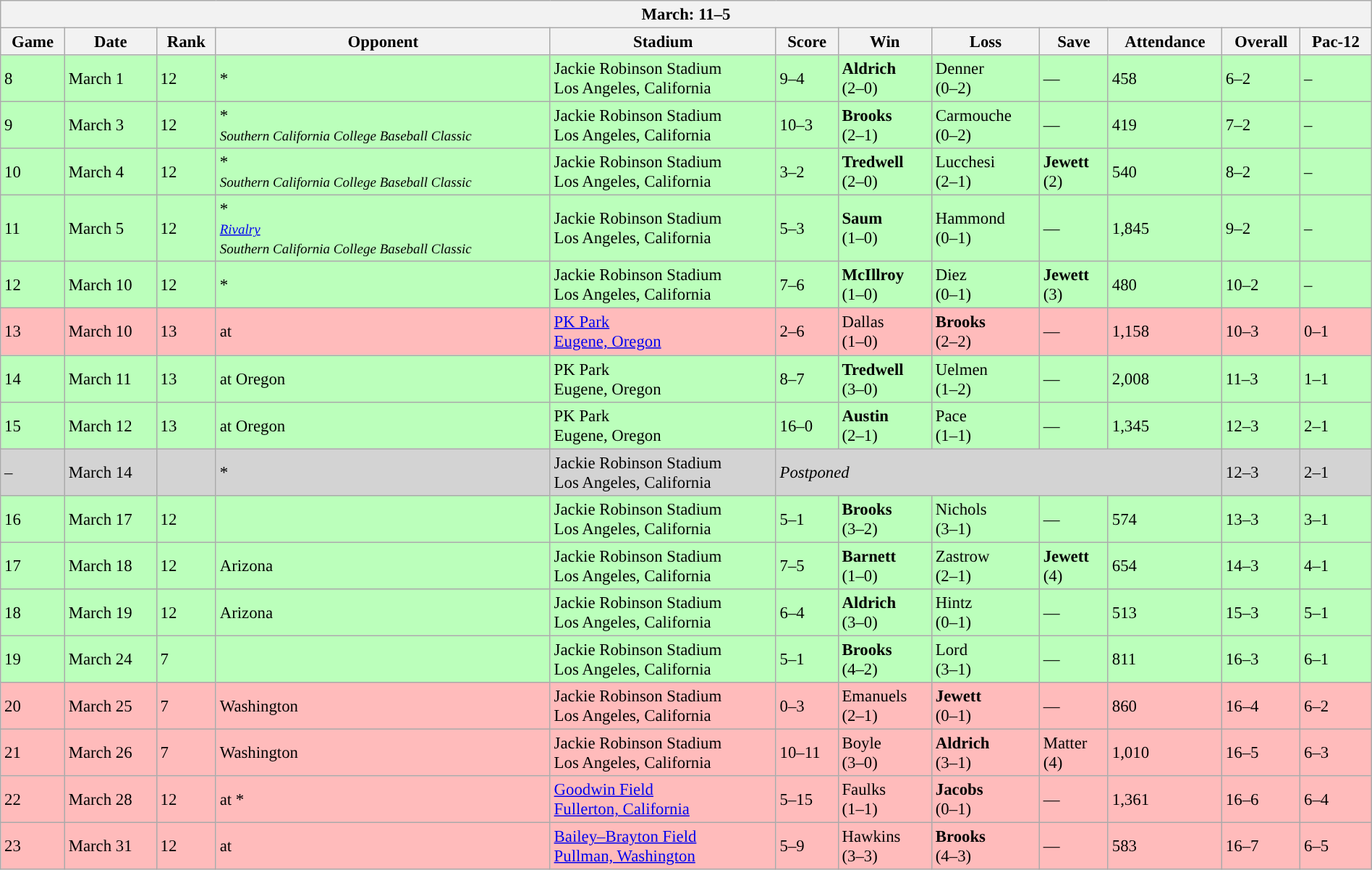<table class="wikitable collapsible collapsed" style="margin:auto; font-size:95%; width:100%">
<tr>
<th colspan=12>March: 11–5</th>
</tr>
<tr>
<th>Game</th>
<th>Date</th>
<th>Rank</th>
<th>Opponent</th>
<th>Stadium</th>
<th>Score</th>
<th>Win</th>
<th>Loss</th>
<th>Save</th>
<th>Attendance</th>
<th>Overall</th>
<th>Pac-12</th>
</tr>
<tr style="background: #bfb;">
<td>8</td>
<td>March 1</td>
<td>12</td>
<td>*</td>
<td>Jackie Robinson Stadium<br>Los Angeles, California</td>
<td>9–4</td>
<td><strong>Aldrich</strong> <br>(2–0)</td>
<td>Denner <br>(0–2)</td>
<td>—</td>
<td>458</td>
<td>6–2</td>
<td>–</td>
</tr>
<tr style="background: #bfb;">
<td>9</td>
<td>March 3</td>
<td>12</td>
<td>*<br><small><em>Southern California College Baseball Classic</em></small></td>
<td>Jackie Robinson Stadium<br>Los Angeles, California</td>
<td>10–3</td>
<td><strong>Brooks</strong> <br>(2–1)</td>
<td>Carmouche <br>(0–2)</td>
<td>—</td>
<td>419</td>
<td>7–2</td>
<td>–</td>
</tr>
<tr style="background: #bfb;">
<td>10</td>
<td>March 4</td>
<td>12</td>
<td>*<br><small><em>Southern California College Baseball Classic</em></small></td>
<td>Jackie Robinson Stadium<br>Los Angeles, California</td>
<td>3–2</td>
<td><strong>Tredwell</strong> <br>(2–0)</td>
<td>Lucchesi <br>(2–1)</td>
<td><strong>Jewett</strong> <br>(2)</td>
<td>540</td>
<td>8–2</td>
<td>–</td>
</tr>
<tr style="background: #bfb;">
<td>11</td>
<td>March 5</td>
<td>12</td>
<td>*<br><em><small><a href='#'>Rivalry</a></small></em><br><small><em>Southern California College Baseball Classic</em></small></td>
<td>Jackie Robinson Stadium<br>Los Angeles, California</td>
<td>5–3</td>
<td><strong>Saum</strong> <br>(1–0)</td>
<td>Hammond <br>(0–1)</td>
<td>—</td>
<td>1,845</td>
<td>9–2</td>
<td>–</td>
</tr>
<tr style="background: #bfb;">
<td>12</td>
<td>March 10</td>
<td>12</td>
<td>*</td>
<td>Jackie Robinson Stadium<br>Los Angeles, California</td>
<td>7–6</td>
<td><strong>McIllroy</strong> <br>(1–0)</td>
<td>Diez<br> (0–1)</td>
<td><strong>Jewett</strong><br> (3)</td>
<td>480</td>
<td>10–2</td>
<td>–</td>
</tr>
<tr style="background: #fbb;">
<td>13</td>
<td>March 10</td>
<td>13</td>
<td>at </td>
<td><a href='#'>PK Park</a><br><a href='#'>Eugene, Oregon</a></td>
<td>2–6</td>
<td>Dallas <br>(1–0)</td>
<td><strong>Brooks</strong> <br>(2–2)</td>
<td>—</td>
<td>1,158</td>
<td>10–3</td>
<td>0–1</td>
</tr>
<tr style="background:#bfb;">
<td>14</td>
<td>March 11</td>
<td>13</td>
<td>at Oregon</td>
<td>PK Park<br>Eugene, Oregon</td>
<td>8–7</td>
<td><strong>Tredwell</strong> <br>(3–0)</td>
<td>Uelmen<br> (1–2)</td>
<td>—</td>
<td>2,008</td>
<td>11–3</td>
<td>1–1</td>
</tr>
<tr style="background: #bfb;">
<td>15</td>
<td>March 12</td>
<td>13</td>
<td>at Oregon</td>
<td>PK Park<br>Eugene, Oregon</td>
<td>16–0</td>
<td><strong>Austin</strong> <br>(2–1)</td>
<td>Pace <br>(1–1)</td>
<td>—</td>
<td>1,345</td>
<td>12–3</td>
<td>2–1</td>
</tr>
<tr bgcolor="d3d3d3">
<td>–</td>
<td>March 14</td>
<td></td>
<td>*</td>
<td>Jackie Robinson Stadium<br>Los Angeles, California</td>
<td colspan="5"><em>Postponed</em> <br></td>
<td>12–3</td>
<td>2–1</td>
</tr>
<tr style="background: #bfb;">
<td>16</td>
<td>March 17</td>
<td>12</td>
<td></td>
<td>Jackie Robinson Stadium<br>Los Angeles, California</td>
<td>5–1</td>
<td><strong>Brooks</strong> <br>(3–2)</td>
<td>Nichols <br>(3–1)</td>
<td>—</td>
<td>574</td>
<td>13–3</td>
<td>3–1</td>
</tr>
<tr style="background: #bfb;">
<td>17</td>
<td>March 18</td>
<td>12</td>
<td>Arizona</td>
<td>Jackie Robinson Stadium<br>Los Angeles, California</td>
<td>7–5</td>
<td><strong>Barnett</strong> <br>(1–0)</td>
<td>Zastrow <br>(2–1)</td>
<td><strong>Jewett</strong> <br>(4)</td>
<td>654</td>
<td>14–3</td>
<td>4–1</td>
</tr>
<tr style="background: #bfb;">
<td>18</td>
<td>March 19</td>
<td>12</td>
<td>Arizona</td>
<td>Jackie Robinson Stadium<br>Los Angeles, California</td>
<td>6–4</td>
<td><strong>Aldrich</strong><br> (3–0)</td>
<td>Hintz <br>(0–1)</td>
<td>—</td>
<td>513</td>
<td>15–3</td>
<td>5–1</td>
</tr>
<tr style="background:  #bfb;">
<td>19</td>
<td>March 24</td>
<td>7</td>
<td></td>
<td>Jackie Robinson Stadium<br>Los Angeles, California</td>
<td>5–1</td>
<td><strong>Brooks</strong> <br>(4–2)</td>
<td>Lord <br> (3–1)</td>
<td>—</td>
<td>811</td>
<td>16–3</td>
<td>6–1</td>
</tr>
<tr style="background: #fbb;">
<td>20</td>
<td>March 25</td>
<td>7</td>
<td>Washington</td>
<td>Jackie Robinson Stadium<br>Los Angeles, California</td>
<td>0–3</td>
<td>Emanuels <br> (2–1)</td>
<td><strong>Jewett</strong> <br> (0–1)</td>
<td>—</td>
<td>860</td>
<td>16–4</td>
<td>6–2</td>
</tr>
<tr style="background: #fbb;">
<td>21</td>
<td>March 26</td>
<td>7</td>
<td>Washington</td>
<td>Jackie Robinson Stadium<br>Los Angeles, California</td>
<td>10–11</td>
<td>Boyle <br> (3–0)</td>
<td><strong>Aldrich</strong><br>(3–1)</td>
<td>Matter<br>(4)</td>
<td>1,010</td>
<td>16–5</td>
<td>6–3</td>
</tr>
<tr style="background:  #fbb;">
<td>22</td>
<td>March 28</td>
<td>12</td>
<td>at *</td>
<td><a href='#'>Goodwin Field</a><br><a href='#'>Fullerton, California</a></td>
<td>5–15</td>
<td>Faulks<br>(1–1)</td>
<td><strong>Jacobs</strong><br>(0–1)</td>
<td>—</td>
<td>1,361</td>
<td>16–6</td>
<td>6–4</td>
</tr>
<tr style="background:  #fbb;">
<td>23</td>
<td>March 31</td>
<td>12</td>
<td>at </td>
<td><a href='#'>Bailey–Brayton Field</a><br><a href='#'>Pullman, Washington</a></td>
<td>5–9</td>
<td>Hawkins <br>(3–3)</td>
<td><strong>Brooks</strong><br>(4–3)</td>
<td>—</td>
<td>583</td>
<td>16–7</td>
<td>6–5</td>
</tr>
</table>
